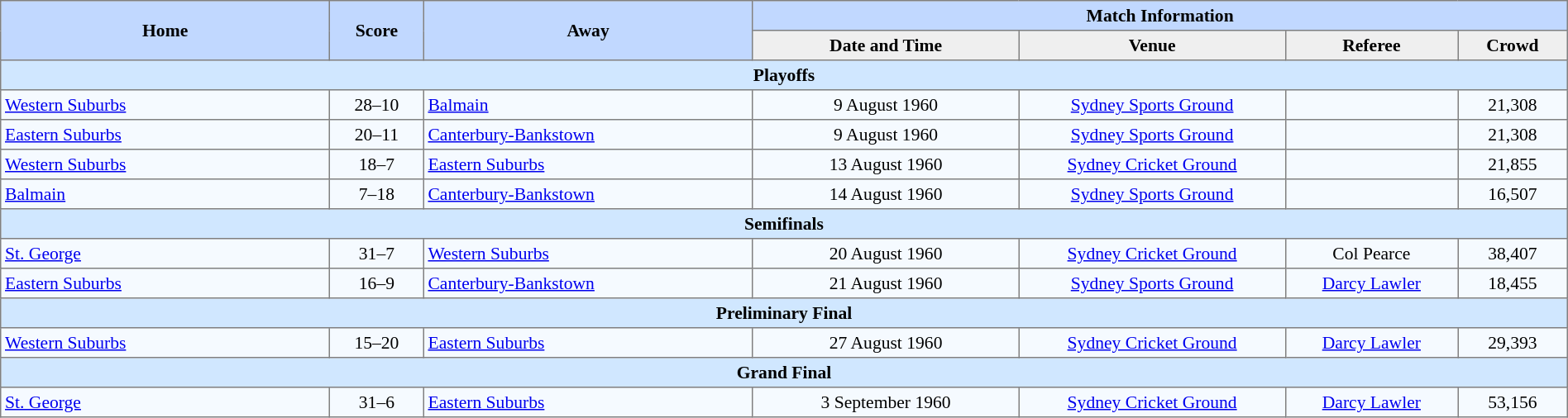<table border=1 style="border-collapse:collapse; font-size:90%; text-align:center;" cellpadding=3 cellspacing=0 width=100%>
<tr bgcolor=#C1D8FF>
<th rowspan=2 width=21%>Home</th>
<th rowspan=2 width=6%>Score</th>
<th rowspan=2 width=21%>Away</th>
<th colspan=6>Match Information</th>
</tr>
<tr bgcolor=#EFEFEF>
<th width=17%>Date and Time</th>
<th width=17%>Venue</th>
<th width=11%>Referee</th>
<th width=7%>Crowd</th>
</tr>
<tr bgcolor="#D0E7FF">
<td colspan=7><strong>Playoffs</strong></td>
</tr>
<tr bgcolor=#F5FAFF>
<td align=left> <a href='#'>Western Suburbs</a></td>
<td>28–10</td>
<td align=left> <a href='#'>Balmain</a></td>
<td>9 August 1960</td>
<td><a href='#'>Sydney Sports Ground</a></td>
<td></td>
<td>21,308</td>
</tr>
<tr bgcolor=#F5FAFF>
<td align=left> <a href='#'>Eastern Suburbs</a></td>
<td>20–11</td>
<td align=left> <a href='#'>Canterbury-Bankstown</a></td>
<td>9 August 1960</td>
<td><a href='#'>Sydney Sports Ground</a></td>
<td></td>
<td>21,308</td>
</tr>
<tr bgcolor=#F5FAFF>
<td align=left> <a href='#'>Western Suburbs</a></td>
<td>18–7</td>
<td align=left> <a href='#'>Eastern Suburbs</a></td>
<td>13 August 1960</td>
<td><a href='#'>Sydney Cricket Ground</a></td>
<td></td>
<td>21,855</td>
</tr>
<tr bgcolor=#F5FAFF>
<td align=left> <a href='#'>Balmain</a></td>
<td>7–18</td>
<td align=left> <a href='#'>Canterbury-Bankstown</a></td>
<td>14 August 1960</td>
<td><a href='#'>Sydney Sports Ground</a></td>
<td></td>
<td>16,507</td>
</tr>
<tr bgcolor="#D0E7FF">
<td colspan=7><strong>Semifinals</strong></td>
</tr>
<tr bgcolor=#F5FAFF>
<td align=left> <a href='#'>St. George</a></td>
<td>31–7</td>
<td align=left> <a href='#'>Western Suburbs</a></td>
<td>20 August 1960</td>
<td><a href='#'>Sydney Cricket Ground</a></td>
<td>Col Pearce</td>
<td>38,407</td>
</tr>
<tr bgcolor=#F5FAFF>
<td align=left> <a href='#'>Eastern Suburbs</a></td>
<td>16–9</td>
<td align=left> <a href='#'>Canterbury-Bankstown</a></td>
<td>21 August 1960</td>
<td><a href='#'>Sydney Sports Ground</a></td>
<td><a href='#'>Darcy Lawler</a></td>
<td>18,455</td>
</tr>
<tr bgcolor="#D0E7FF">
<td colspan=7><strong>Preliminary Final</strong></td>
</tr>
<tr bgcolor=#F5FAFF>
<td align=left> <a href='#'>Western Suburbs</a></td>
<td>15–20</td>
<td align=left> <a href='#'>Eastern Suburbs</a></td>
<td>27 August 1960</td>
<td><a href='#'>Sydney Cricket Ground</a></td>
<td><a href='#'>Darcy Lawler</a></td>
<td>29,393</td>
</tr>
<tr bgcolor="#D0E7FF">
<td colspan=7><strong>Grand Final</strong></td>
</tr>
<tr bgcolor=#F5FAFF>
<td align=left> <a href='#'>St. George</a></td>
<td>31–6</td>
<td align=left> <a href='#'>Eastern Suburbs</a></td>
<td>3 September 1960</td>
<td><a href='#'>Sydney Cricket Ground</a></td>
<td><a href='#'>Darcy Lawler</a></td>
<td>53,156</td>
</tr>
</table>
